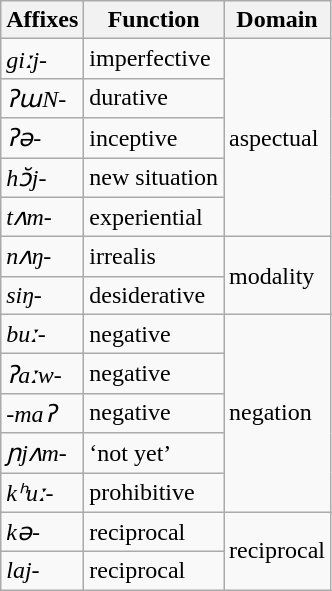<table class="wikitable">
<tr>
<th>Affixes</th>
<th>Function</th>
<th>Domain</th>
</tr>
<tr>
<td><em>giːj-</em></td>
<td>imperfective</td>
<td rowspan="5">aspectual</td>
</tr>
<tr>
<td><em>ʔɯN-</em></td>
<td>durative</td>
</tr>
<tr>
<td><em>ʔə-</em></td>
<td>inceptive</td>
</tr>
<tr>
<td><em>hɔ̆j-</em></td>
<td>new situation</td>
</tr>
<tr>
<td><em>tʌm-</em></td>
<td>experiential</td>
</tr>
<tr>
<td><em>nʌŋ-</em></td>
<td>irrealis</td>
<td rowspan="2">modality</td>
</tr>
<tr>
<td><em>siŋ-</em></td>
<td>desiderative</td>
</tr>
<tr>
<td><em>buː-</em></td>
<td>negative</td>
<td rowspan="5">negation</td>
</tr>
<tr>
<td><em>ʔaːw-</em></td>
<td>negative</td>
</tr>
<tr>
<td><em>-maʔ</em></td>
<td>negative</td>
</tr>
<tr>
<td><em>ɲjʌm-</em></td>
<td>‘not yet’</td>
</tr>
<tr>
<td><em>kʰuː-</em></td>
<td>prohibitive</td>
</tr>
<tr>
<td><em>kə-</em></td>
<td>reciprocal</td>
<td rowspan="2">reciprocal</td>
</tr>
<tr>
<td><em>laj-</em></td>
<td>reciprocal</td>
</tr>
</table>
